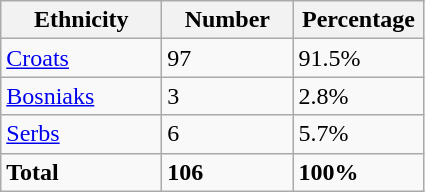<table class="wikitable">
<tr>
<th width="100px">Ethnicity</th>
<th width="80px">Number</th>
<th width="80px">Percentage</th>
</tr>
<tr>
<td><a href='#'>Croats</a></td>
<td>97</td>
<td>91.5%</td>
</tr>
<tr>
<td><a href='#'>Bosniaks</a></td>
<td>3</td>
<td>2.8%</td>
</tr>
<tr>
<td><a href='#'>Serbs</a></td>
<td>6</td>
<td>5.7%</td>
</tr>
<tr>
<td><strong>Total</strong></td>
<td><strong>106</strong></td>
<td><strong>100%</strong></td>
</tr>
</table>
